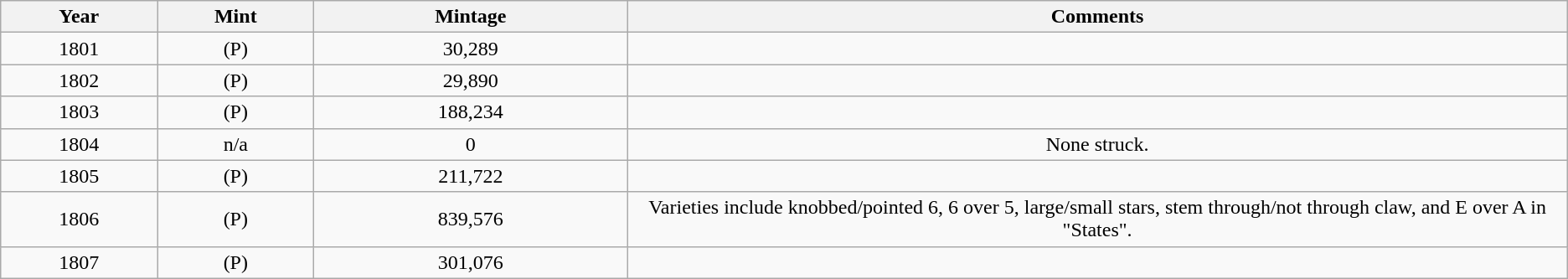<table class="wikitable sortable" style="min-width:65%; text-align:center;">
<tr>
<th width="10%">Year</th>
<th width="10%">Mint</th>
<th width="20%">Mintage</th>
<th width="60%">Comments</th>
</tr>
<tr>
<td>1801</td>
<td>(P)</td>
<td>30,289</td>
<td></td>
</tr>
<tr>
<td>1802</td>
<td>(P)</td>
<td>29,890</td>
<td></td>
</tr>
<tr>
<td>1803</td>
<td>(P)</td>
<td>188,234</td>
<td></td>
</tr>
<tr>
<td>1804</td>
<td>n/a</td>
<td>0</td>
<td>None struck.</td>
</tr>
<tr>
<td>1805</td>
<td>(P)</td>
<td>211,722</td>
<td></td>
</tr>
<tr>
<td>1806</td>
<td>(P)</td>
<td>839,576</td>
<td>Varieties include knobbed/pointed 6, 6 over 5, large/small stars, stem through/not through claw, and E over A in "States".</td>
</tr>
<tr>
<td>1807</td>
<td>(P)</td>
<td>301,076</td>
<td></td>
</tr>
</table>
